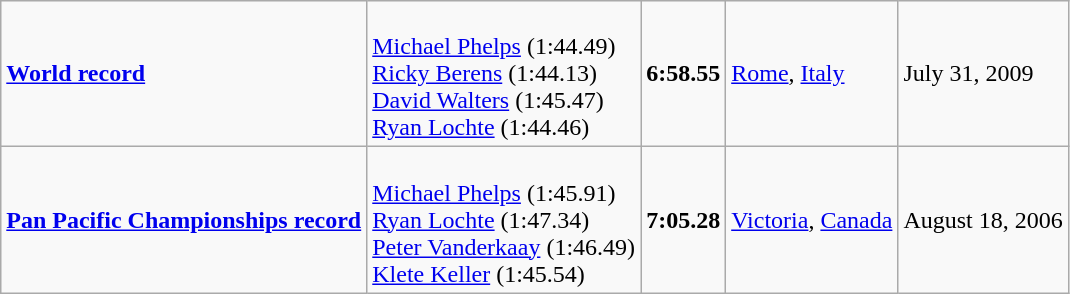<table class="wikitable">
<tr>
<td><strong><a href='#'>World record</a></strong></td>
<td><br><a href='#'>Michael Phelps</a> (1:44.49)<br><a href='#'>Ricky Berens</a> (1:44.13)<br><a href='#'>David Walters</a> (1:45.47)<br><a href='#'>Ryan Lochte</a> (1:44.46)</td>
<td><strong>6:58.55</strong></td>
<td><a href='#'>Rome</a>, <a href='#'>Italy</a></td>
<td>July 31, 2009</td>
</tr>
<tr>
<td><strong><a href='#'>Pan Pacific Championships record</a></strong></td>
<td><br><a href='#'>Michael Phelps</a> (1:45.91)<br><a href='#'>Ryan Lochte</a> (1:47.34)<br><a href='#'>Peter Vanderkaay</a> (1:46.49)<br><a href='#'>Klete Keller</a> (1:45.54)</td>
<td><strong>7:05.28</strong></td>
<td><a href='#'>Victoria</a>, <a href='#'>Canada</a></td>
<td>August 18, 2006</td>
</tr>
</table>
